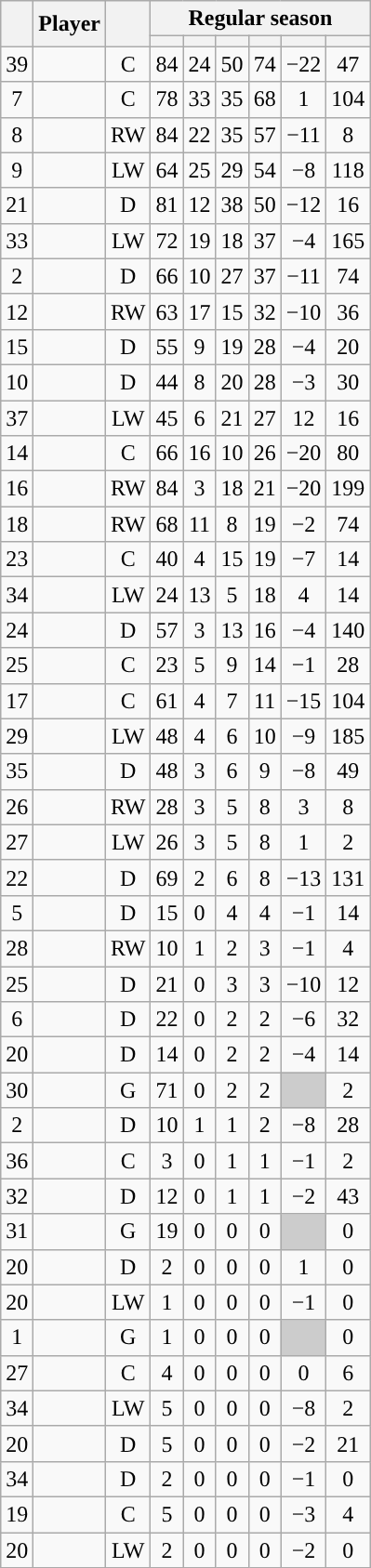<table class="wikitable sortable plainrowheaders" style="text-align:center;">
<tr>
<th scope="col" data-sort-type="number" rowspan="2"></th>
<th scope="col" rowspan="2">Player</th>
<th scope="col" rowspan="2"></th>
<th scope=colgroup colspan=6>Regular season</th>
</tr>
<tr>
<th scope="col" data-sort-type="number"></th>
<th scope="col" data-sort-type="number"></th>
<th scope="col" data-sort-type="number"></th>
<th scope="col" data-sort-type="number"></th>
<th scope="col" data-sort-type="number"></th>
<th scope="col" data-sort-type="number"></th>
</tr>
<tr>
<td scope="row">39</td>
<td align="left"></td>
<td>C</td>
<td>84</td>
<td>24</td>
<td>50</td>
<td>74</td>
<td>−22</td>
<td>47</td>
</tr>
<tr>
<td scope="row">7</td>
<td align="left"></td>
<td>C</td>
<td>78</td>
<td>33</td>
<td>35</td>
<td>68</td>
<td>1</td>
<td>104</td>
</tr>
<tr>
<td scope="row">8</td>
<td align="left"></td>
<td>RW</td>
<td>84</td>
<td>22</td>
<td>35</td>
<td>57</td>
<td>−11</td>
<td>8</td>
</tr>
<tr>
<td scope="row">9</td>
<td align="left"></td>
<td>LW</td>
<td>64</td>
<td>25</td>
<td>29</td>
<td>54</td>
<td>−8</td>
<td>118</td>
</tr>
<tr>
<td scope="row">21</td>
<td align="left"></td>
<td>D</td>
<td>81</td>
<td>12</td>
<td>38</td>
<td>50</td>
<td>−12</td>
<td>16</td>
</tr>
<tr>
<td scope="row">33</td>
<td align="left"></td>
<td>LW</td>
<td>72</td>
<td>19</td>
<td>18</td>
<td>37</td>
<td>−4</td>
<td>165</td>
</tr>
<tr>
<td scope="row">2</td>
<td align="left"></td>
<td>D</td>
<td>66</td>
<td>10</td>
<td>27</td>
<td>37</td>
<td>−11</td>
<td>74</td>
</tr>
<tr>
<td scope="row">12</td>
<td align="left"></td>
<td>RW</td>
<td>63</td>
<td>17</td>
<td>15</td>
<td>32</td>
<td>−10</td>
<td>36</td>
</tr>
<tr>
<td scope="row">15</td>
<td align="left"></td>
<td>D</td>
<td>55</td>
<td>9</td>
<td>19</td>
<td>28</td>
<td>−4</td>
<td>20</td>
</tr>
<tr>
<td scope="row">10</td>
<td align="left"></td>
<td>D</td>
<td>44</td>
<td>8</td>
<td>20</td>
<td>28</td>
<td>−3</td>
<td>30</td>
</tr>
<tr>
<td scope="row">37</td>
<td align="left"></td>
<td>LW</td>
<td>45</td>
<td>6</td>
<td>21</td>
<td>27</td>
<td>12</td>
<td>16</td>
</tr>
<tr>
<td scope="row">14</td>
<td align="left"></td>
<td>C</td>
<td>66</td>
<td>16</td>
<td>10</td>
<td>26</td>
<td>−20</td>
<td>80</td>
</tr>
<tr>
<td scope="row">16</td>
<td align="left"></td>
<td>RW</td>
<td>84</td>
<td>3</td>
<td>18</td>
<td>21</td>
<td>−20</td>
<td>199</td>
</tr>
<tr>
<td scope="row">18</td>
<td align="left"></td>
<td>RW</td>
<td>68</td>
<td>11</td>
<td>8</td>
<td>19</td>
<td>−2</td>
<td>74</td>
</tr>
<tr>
<td scope="row">23</td>
<td align="left"></td>
<td>C</td>
<td>40</td>
<td>4</td>
<td>15</td>
<td>19</td>
<td>−7</td>
<td>14</td>
</tr>
<tr>
<td scope="row">34</td>
<td align="left"></td>
<td>LW</td>
<td>24</td>
<td>13</td>
<td>5</td>
<td>18</td>
<td>4</td>
<td>14</td>
</tr>
<tr>
<td scope="row">24</td>
<td align="left"></td>
<td>D</td>
<td>57</td>
<td>3</td>
<td>13</td>
<td>16</td>
<td>−4</td>
<td>140</td>
</tr>
<tr>
<td scope="row">25</td>
<td align="left"></td>
<td>C</td>
<td>23</td>
<td>5</td>
<td>9</td>
<td>14</td>
<td>−1</td>
<td>28</td>
</tr>
<tr>
<td scope="row">17</td>
<td align="left"></td>
<td>C</td>
<td>61</td>
<td>4</td>
<td>7</td>
<td>11</td>
<td>−15</td>
<td>104</td>
</tr>
<tr>
<td scope="row">29</td>
<td align="left"></td>
<td>LW</td>
<td>48</td>
<td>4</td>
<td>6</td>
<td>10</td>
<td>−9</td>
<td>185</td>
</tr>
<tr>
<td scope="row">35</td>
<td align="left"></td>
<td>D</td>
<td>48</td>
<td>3</td>
<td>6</td>
<td>9</td>
<td>−8</td>
<td>49</td>
</tr>
<tr>
<td scope="row">26</td>
<td align="left"></td>
<td>RW</td>
<td>28</td>
<td>3</td>
<td>5</td>
<td>8</td>
<td>3</td>
<td>8</td>
</tr>
<tr>
<td scope="row">27</td>
<td align="left"></td>
<td>LW</td>
<td>26</td>
<td>3</td>
<td>5</td>
<td>8</td>
<td>1</td>
<td>2</td>
</tr>
<tr>
<td scope="row">22</td>
<td align="left"></td>
<td>D</td>
<td>69</td>
<td>2</td>
<td>6</td>
<td>8</td>
<td>−13</td>
<td>131</td>
</tr>
<tr>
<td scope="row">5</td>
<td align="left"></td>
<td>D</td>
<td>15</td>
<td>0</td>
<td>4</td>
<td>4</td>
<td>−1</td>
<td>14</td>
</tr>
<tr>
<td scope="row">28</td>
<td align="left"></td>
<td>RW</td>
<td>10</td>
<td>1</td>
<td>2</td>
<td>3</td>
<td>−1</td>
<td>4</td>
</tr>
<tr>
<td scope="row">25</td>
<td align="left"></td>
<td>D</td>
<td>21</td>
<td>0</td>
<td>3</td>
<td>3</td>
<td>−10</td>
<td>12</td>
</tr>
<tr>
<td scope="row">6</td>
<td align="left"></td>
<td>D</td>
<td>22</td>
<td>0</td>
<td>2</td>
<td>2</td>
<td>−6</td>
<td>32</td>
</tr>
<tr>
<td scope="row">20</td>
<td align="left"></td>
<td>D</td>
<td>14</td>
<td>0</td>
<td>2</td>
<td>2</td>
<td>−4</td>
<td>14</td>
</tr>
<tr>
<td scope="row">30</td>
<td align="left"></td>
<td>G</td>
<td>71</td>
<td>0</td>
<td>2</td>
<td>2</td>
<td style="background:#ccc"></td>
<td>2</td>
</tr>
<tr>
<td scope="row">2</td>
<td align="left"></td>
<td>D</td>
<td>10</td>
<td>1</td>
<td>1</td>
<td>2</td>
<td>−8</td>
<td>28</td>
</tr>
<tr>
<td scope="row">36</td>
<td align="left"></td>
<td>C</td>
<td>3</td>
<td>0</td>
<td>1</td>
<td>1</td>
<td>−1</td>
<td>2</td>
</tr>
<tr>
<td scope="row">32</td>
<td align="left"></td>
<td>D</td>
<td>12</td>
<td>0</td>
<td>1</td>
<td>1</td>
<td>−2</td>
<td>43</td>
</tr>
<tr>
<td scope="row">31</td>
<td align="left"></td>
<td>G</td>
<td>19</td>
<td>0</td>
<td>0</td>
<td>0</td>
<td style="background:#ccc"></td>
<td>0</td>
</tr>
<tr>
<td scope="row">20</td>
<td align="left"></td>
<td>D</td>
<td>2</td>
<td>0</td>
<td>0</td>
<td>0</td>
<td>1</td>
<td>0</td>
</tr>
<tr>
<td scope="row">20</td>
<td align="left"></td>
<td>LW</td>
<td>1</td>
<td>0</td>
<td>0</td>
<td>0</td>
<td>−1</td>
<td>0</td>
</tr>
<tr>
<td scope="row">1</td>
<td align="left"></td>
<td>G</td>
<td>1</td>
<td>0</td>
<td>0</td>
<td>0</td>
<td style="background:#ccc"></td>
<td>0</td>
</tr>
<tr>
<td scope="row">27</td>
<td align="left"></td>
<td>C</td>
<td>4</td>
<td>0</td>
<td>0</td>
<td>0</td>
<td>0</td>
<td>6</td>
</tr>
<tr>
<td scope="row">34</td>
<td align="left"></td>
<td>LW</td>
<td>5</td>
<td>0</td>
<td>0</td>
<td>0</td>
<td>−8</td>
<td>2</td>
</tr>
<tr>
<td scope="row">20</td>
<td align="left"></td>
<td>D</td>
<td>5</td>
<td>0</td>
<td>0</td>
<td>0</td>
<td>−2</td>
<td>21</td>
</tr>
<tr>
<td scope="row">34</td>
<td align="left"></td>
<td>D</td>
<td>2</td>
<td>0</td>
<td>0</td>
<td>0</td>
<td>−1</td>
<td>0</td>
</tr>
<tr>
<td scope="row">19</td>
<td align="left"></td>
<td>C</td>
<td>5</td>
<td>0</td>
<td>0</td>
<td>0</td>
<td>−3</td>
<td>4</td>
</tr>
<tr>
<td scope="row">20</td>
<td align="left"></td>
<td>LW</td>
<td>2</td>
<td>0</td>
<td>0</td>
<td>0</td>
<td>−2</td>
<td>0</td>
</tr>
</table>
